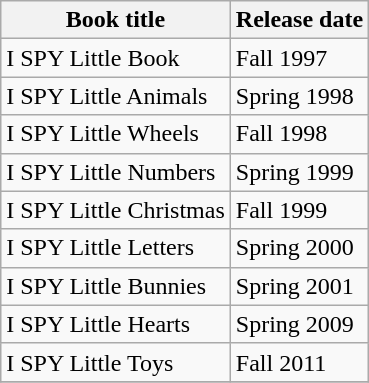<table class="wikitable">
<tr>
<th>Book title</th>
<th>Release date</th>
</tr>
<tr>
<td>I SPY Little Book</td>
<td>Fall 1997</td>
</tr>
<tr>
<td>I SPY Little Animals</td>
<td>Spring 1998</td>
</tr>
<tr>
<td>I SPY Little Wheels</td>
<td>Fall 1998</td>
</tr>
<tr>
<td>I SPY Little Numbers</td>
<td>Spring 1999</td>
</tr>
<tr>
<td>I SPY Little Christmas</td>
<td>Fall 1999</td>
</tr>
<tr>
<td>I SPY Little Letters</td>
<td>Spring 2000</td>
</tr>
<tr>
<td>I SPY Little Bunnies</td>
<td>Spring 2001</td>
</tr>
<tr>
<td>I SPY Little Hearts</td>
<td>Spring 2009</td>
</tr>
<tr>
<td>I SPY Little Toys</td>
<td>Fall 2011</td>
</tr>
<tr>
</tr>
</table>
